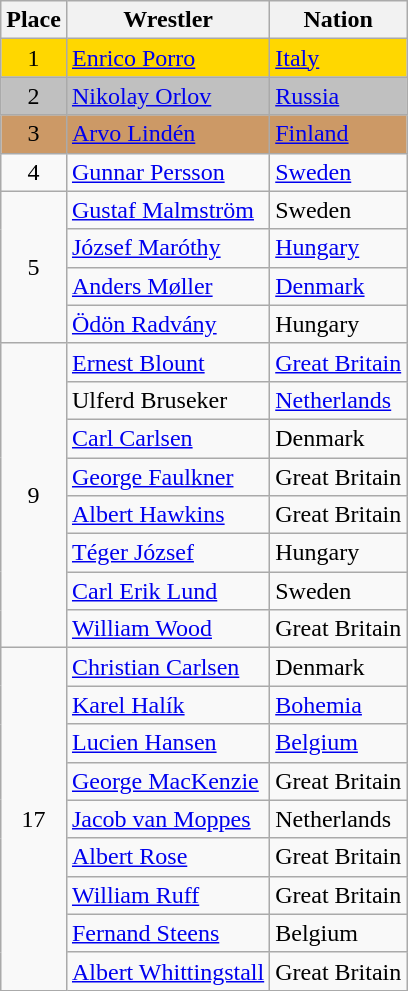<table class=wikitable>
<tr>
<th>Place</th>
<th>Wrestler</th>
<th>Nation</th>
</tr>
<tr bgcolor=gold>
<td align=center>1</td>
<td><a href='#'>Enrico Porro</a></td>
<td> <a href='#'>Italy</a></td>
</tr>
<tr bgcolor=silver>
<td align=center>2</td>
<td><a href='#'>Nikolay Orlov</a></td>
<td> <a href='#'>Russia</a></td>
</tr>
<tr bgcolor=cc9966>
<td align=center>3</td>
<td><a href='#'>Arvo Lindén</a></td>
<td> <a href='#'>Finland</a></td>
</tr>
<tr>
<td align=center>4</td>
<td><a href='#'>Gunnar Persson</a></td>
<td> <a href='#'>Sweden</a></td>
</tr>
<tr>
<td align=center rowspan=4>5</td>
<td><a href='#'>Gustaf Malmström</a></td>
<td> Sweden</td>
</tr>
<tr>
<td><a href='#'>József Maróthy</a></td>
<td> <a href='#'>Hungary</a></td>
</tr>
<tr>
<td><a href='#'>Anders Møller</a></td>
<td> <a href='#'>Denmark</a></td>
</tr>
<tr>
<td><a href='#'>Ödön Radvány</a></td>
<td> Hungary</td>
</tr>
<tr>
<td align=center rowspan=8>9</td>
<td><a href='#'>Ernest Blount</a></td>
<td> <a href='#'>Great Britain</a></td>
</tr>
<tr>
<td>Ulferd Bruseker</td>
<td> <a href='#'>Netherlands</a></td>
</tr>
<tr>
<td><a href='#'>Carl Carlsen</a></td>
<td> Denmark</td>
</tr>
<tr>
<td><a href='#'>George Faulkner</a></td>
<td> Great Britain</td>
</tr>
<tr>
<td><a href='#'>Albert Hawkins</a></td>
<td> Great Britain</td>
</tr>
<tr>
<td><a href='#'>Téger József</a></td>
<td> Hungary</td>
</tr>
<tr>
<td><a href='#'>Carl Erik Lund</a></td>
<td> Sweden</td>
</tr>
<tr>
<td><a href='#'>William Wood</a></td>
<td> Great Britain</td>
</tr>
<tr>
<td align=center rowspan=9>17</td>
<td><a href='#'>Christian Carlsen</a></td>
<td> Denmark</td>
</tr>
<tr>
<td><a href='#'>Karel Halík</a></td>
<td> <a href='#'>Bohemia</a></td>
</tr>
<tr>
<td><a href='#'>Lucien Hansen</a></td>
<td> <a href='#'>Belgium</a></td>
</tr>
<tr>
<td><a href='#'>George MacKenzie</a></td>
<td> Great Britain</td>
</tr>
<tr>
<td><a href='#'>Jacob van Moppes</a></td>
<td> Netherlands</td>
</tr>
<tr>
<td><a href='#'>Albert Rose</a></td>
<td> Great Britain</td>
</tr>
<tr>
<td><a href='#'>William Ruff</a></td>
<td> Great Britain</td>
</tr>
<tr>
<td><a href='#'>Fernand Steens</a></td>
<td> Belgium</td>
</tr>
<tr>
<td><a href='#'>Albert Whittingstall</a></td>
<td> Great Britain</td>
</tr>
</table>
